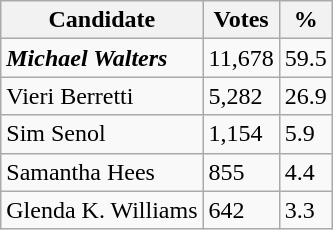<table class="wikitable" align="left">
<tr>
<th>Candidate</th>
<th>Votes</th>
<th>%</th>
</tr>
<tr>
<td><strong><em>Michael Walters</em></strong></td>
<td>11,678</td>
<td>59.5</td>
</tr>
<tr>
<td>Vieri Berretti</td>
<td>5,282</td>
<td>26.9</td>
</tr>
<tr>
<td>Sim Senol</td>
<td>1,154</td>
<td>5.9</td>
</tr>
<tr>
<td>Samantha Hees</td>
<td>855</td>
<td>4.4</td>
</tr>
<tr>
<td>Glenda K. Williams</td>
<td>642</td>
<td>3.3</td>
</tr>
</table>
